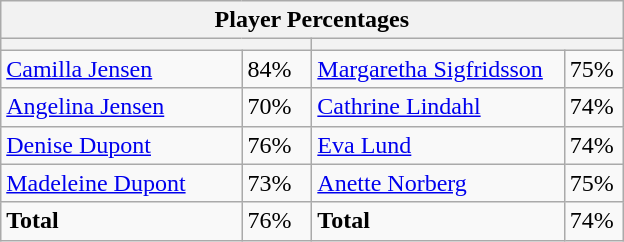<table class="wikitable">
<tr>
<th colspan=4 width=400>Player Percentages</th>
</tr>
<tr>
<th colspan=2 width=200></th>
<th colspan=2 width=200></th>
</tr>
<tr>
<td><a href='#'>Camilla Jensen</a></td>
<td>84%</td>
<td><a href='#'>Margaretha Sigfridsson</a></td>
<td>75%</td>
</tr>
<tr>
<td><a href='#'>Angelina Jensen</a></td>
<td>70%</td>
<td><a href='#'>Cathrine Lindahl</a></td>
<td>74%</td>
</tr>
<tr>
<td><a href='#'>Denise Dupont</a></td>
<td>76%</td>
<td><a href='#'>Eva Lund</a></td>
<td>74%</td>
</tr>
<tr>
<td><a href='#'>Madeleine Dupont</a></td>
<td>73%</td>
<td><a href='#'>Anette Norberg</a></td>
<td>75%</td>
</tr>
<tr>
<td><strong>Total</strong></td>
<td>76%</td>
<td><strong>Total</strong></td>
<td>74%</td>
</tr>
</table>
